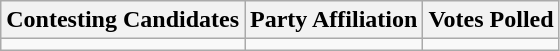<table class="wikitable sortable">
<tr>
<th>Contesting Candidates</th>
<th>Party Affiliation</th>
<th>Votes Polled</th>
</tr>
<tr>
<td></td>
<td></td>
<td></td>
</tr>
</table>
